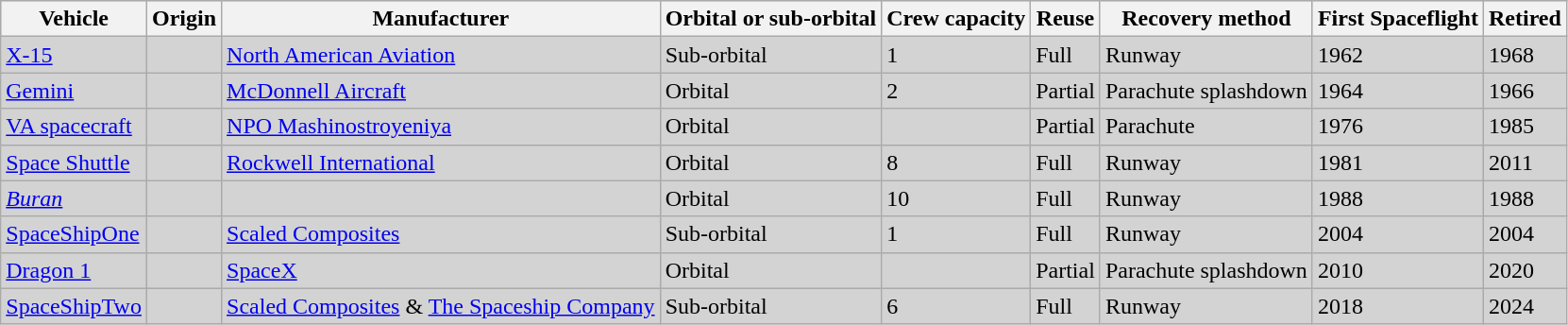<table class="wikitable sortable">
<tr style="background:lightgray;">
<th>Vehicle</th>
<th>Origin</th>
<th>Manufacturer</th>
<th>Orbital or sub-orbital</th>
<th>Crew capacity</th>
<th>Reuse</th>
<th>Recovery method</th>
<th>First Spaceflight</th>
<th>Retired</th>
</tr>
<tr style="background:lightgray;">
<td><a href='#'>X-15</a></td>
<td></td>
<td><a href='#'>North American Aviation</a></td>
<td>Sub-orbital</td>
<td>1</td>
<td>Full</td>
<td>Runway</td>
<td>1962</td>
<td>1968</td>
</tr>
<tr style="background:lightgray;">
<td><a href='#'>Gemini</a></td>
<td></td>
<td><a href='#'>McDonnell Aircraft</a></td>
<td>Orbital</td>
<td>2</td>
<td>Partial</td>
<td>Parachute splashdown</td>
<td>1964</td>
<td>1966</td>
</tr>
<tr style="background:lightgray;">
<td><a href='#'>VA spacecraft</a></td>
<td></td>
<td><a href='#'>NPO Mashinostroyeniya</a></td>
<td>Orbital</td>
<td></td>
<td>Partial</td>
<td>Parachute</td>
<td>1976</td>
<td>1985</td>
</tr>
<tr style="background:lightgray;">
<td><a href='#'>Space Shuttle</a></td>
<td></td>
<td><a href='#'>Rockwell International</a></td>
<td>Orbital</td>
<td>8</td>
<td>Full</td>
<td>Runway</td>
<td>1981</td>
<td>2011</td>
</tr>
<tr style="background:lightgray;">
<td><a href='#'><em>Buran</em></a></td>
<td></td>
<td></td>
<td>Orbital</td>
<td>10</td>
<td>Full</td>
<td>Runway</td>
<td>1988</td>
<td>1988</td>
</tr>
<tr style="background:lightgray;">
<td><a href='#'>SpaceShipOne</a></td>
<td></td>
<td><a href='#'>Scaled Composites</a></td>
<td>Sub-orbital</td>
<td>1</td>
<td>Full</td>
<td>Runway</td>
<td>2004</td>
<td>2004</td>
</tr>
<tr style="background:lightgray;">
<td><a href='#'>Dragon 1</a></td>
<td></td>
<td><a href='#'>SpaceX</a></td>
<td>Orbital</td>
<td></td>
<td>Partial</td>
<td>Parachute splashdown</td>
<td>2010</td>
<td>2020</td>
</tr>
<tr style="background:lightgray;">
<td><a href='#'>SpaceShipTwo</a></td>
<td></td>
<td><a href='#'>Scaled Composites</a> & <a href='#'>The Spaceship Company</a></td>
<td>Sub-orbital</td>
<td>6</td>
<td>Full</td>
<td>Runway</td>
<td>2018</td>
<td>2024</td>
</tr>
</table>
